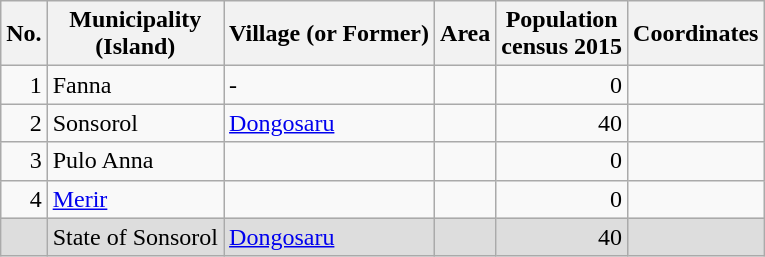<table class="wikitable">
<tr>
<th>No.</th>
<th>Municipality<br>(Island)</th>
<th>Village (or Former)</th>
<th>Area</th>
<th>Population<br>census 2015</th>
<th>Coordinates</th>
</tr>
<tr>
<td align="right">1</td>
<td>Fanna</td>
<td>-</td>
<td align="right"></td>
<td align="right">0</td>
<td></td>
</tr>
<tr>
<td align="right">2</td>
<td>Sonsorol</td>
<td><a href='#'>Dongosaru</a></td>
<td align="right"></td>
<td align="right">40</td>
<td></td>
</tr>
<tr>
<td align="right">3</td>
<td>Pulo Anna</td>
<td></td>
<td align="right"></td>
<td align="right">0</td>
<td></td>
</tr>
<tr>
<td align="right">4</td>
<td><a href='#'>Merir</a></td>
<td></td>
<td align="right"></td>
<td align="right">0</td>
<td></td>
</tr>
<tr style="background: #DDDDDD;">
<td></td>
<td>State of Sonsorol</td>
<td><a href='#'>Dongosaru</a></td>
<td align="right"></td>
<td align="right">40</td>
<td> </td>
</tr>
</table>
